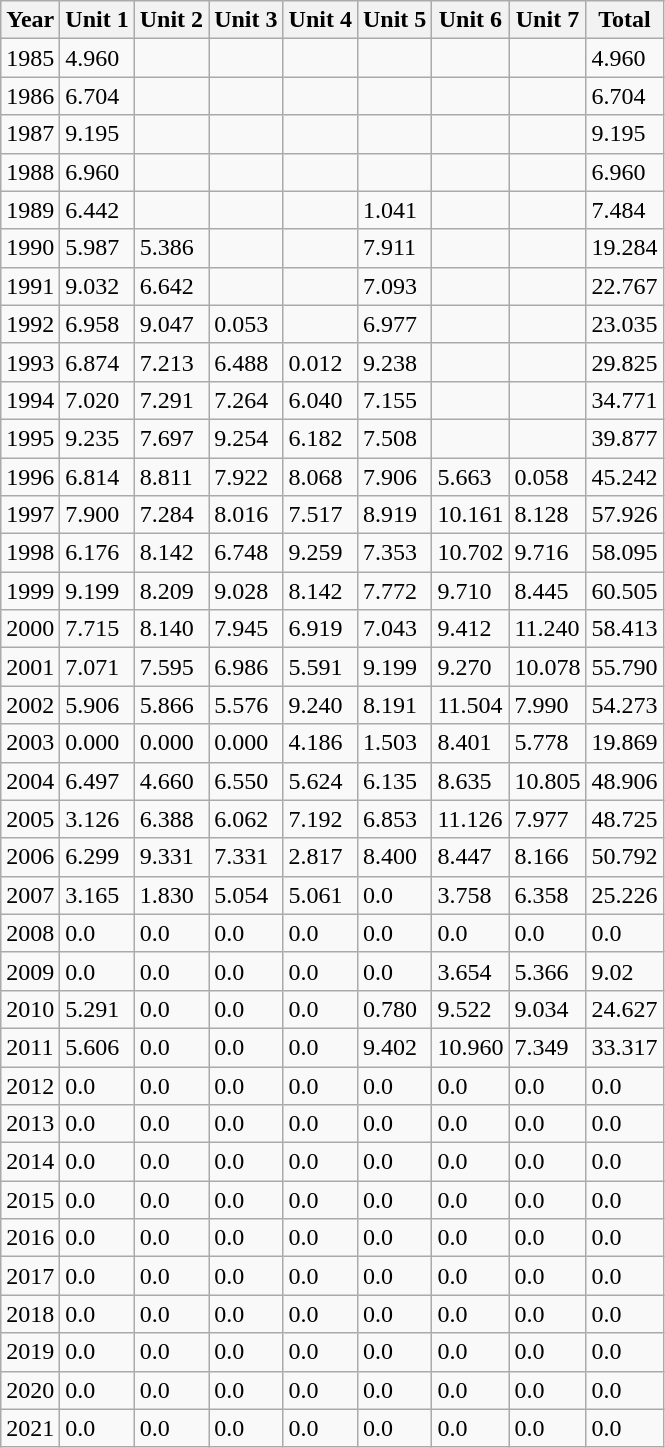<table class="wikitable sortable collapsible collapsed">
<tr>
<th>Year</th>
<th>Unit 1</th>
<th>Unit 2</th>
<th>Unit 3</th>
<th>Unit 4</th>
<th>Unit 5</th>
<th>Unit 6</th>
<th>Unit 7</th>
<th>Total</th>
</tr>
<tr>
<td>1985</td>
<td>4.960</td>
<td></td>
<td></td>
<td></td>
<td></td>
<td></td>
<td></td>
<td>4.960</td>
</tr>
<tr>
<td>1986</td>
<td>6.704</td>
<td></td>
<td></td>
<td></td>
<td></td>
<td></td>
<td></td>
<td>6.704</td>
</tr>
<tr>
<td>1987</td>
<td>9.195</td>
<td></td>
<td></td>
<td></td>
<td></td>
<td></td>
<td></td>
<td>9.195</td>
</tr>
<tr>
<td>1988</td>
<td>6.960</td>
<td></td>
<td></td>
<td></td>
<td></td>
<td></td>
<td></td>
<td>6.960</td>
</tr>
<tr>
<td>1989</td>
<td>6.442</td>
<td></td>
<td></td>
<td></td>
<td>1.041</td>
<td></td>
<td></td>
<td>7.484</td>
</tr>
<tr>
<td>1990</td>
<td>5.987</td>
<td>5.386</td>
<td></td>
<td></td>
<td>7.911</td>
<td></td>
<td></td>
<td>19.284</td>
</tr>
<tr>
<td>1991</td>
<td>9.032</td>
<td>6.642</td>
<td></td>
<td></td>
<td>7.093</td>
<td></td>
<td></td>
<td>22.767</td>
</tr>
<tr>
<td>1992</td>
<td>6.958</td>
<td>9.047</td>
<td>0.053</td>
<td></td>
<td>6.977</td>
<td></td>
<td></td>
<td>23.035</td>
</tr>
<tr>
<td>1993</td>
<td>6.874</td>
<td>7.213</td>
<td>6.488</td>
<td>0.012</td>
<td>9.238</td>
<td></td>
<td></td>
<td>29.825</td>
</tr>
<tr>
<td>1994</td>
<td>7.020</td>
<td>7.291</td>
<td>7.264</td>
<td>6.040</td>
<td>7.155</td>
<td></td>
<td></td>
<td>34.771</td>
</tr>
<tr>
<td>1995</td>
<td>9.235</td>
<td>7.697</td>
<td>9.254</td>
<td>6.182</td>
<td>7.508</td>
<td></td>
<td></td>
<td>39.877</td>
</tr>
<tr>
<td>1996</td>
<td>6.814</td>
<td>8.811</td>
<td>7.922</td>
<td>8.068</td>
<td>7.906</td>
<td>5.663</td>
<td>0.058</td>
<td>45.242</td>
</tr>
<tr>
<td>1997</td>
<td>7.900</td>
<td>7.284</td>
<td>8.016</td>
<td>7.517</td>
<td>8.919</td>
<td>10.161</td>
<td>8.128</td>
<td>57.926</td>
</tr>
<tr>
<td>1998</td>
<td>6.176</td>
<td>8.142</td>
<td>6.748</td>
<td>9.259</td>
<td>7.353</td>
<td>10.702</td>
<td>9.716</td>
<td>58.095</td>
</tr>
<tr>
<td>1999</td>
<td>9.199</td>
<td>8.209</td>
<td>9.028</td>
<td>8.142</td>
<td>7.772</td>
<td>9.710</td>
<td>8.445</td>
<td>60.505</td>
</tr>
<tr>
<td>2000</td>
<td>7.715</td>
<td>8.140</td>
<td>7.945</td>
<td>6.919</td>
<td>7.043</td>
<td>9.412</td>
<td>11.240</td>
<td>58.413</td>
</tr>
<tr>
<td>2001</td>
<td>7.071</td>
<td>7.595</td>
<td>6.986</td>
<td>5.591</td>
<td>9.199</td>
<td>9.270</td>
<td>10.078</td>
<td>55.790</td>
</tr>
<tr>
<td>2002</td>
<td>5.906</td>
<td>5.866</td>
<td>5.576</td>
<td>9.240</td>
<td>8.191</td>
<td>11.504</td>
<td>7.990</td>
<td>54.273</td>
</tr>
<tr>
<td>2003</td>
<td>0.000</td>
<td>0.000</td>
<td>0.000</td>
<td>4.186</td>
<td>1.503</td>
<td>8.401</td>
<td>5.778</td>
<td>19.869</td>
</tr>
<tr>
<td>2004</td>
<td>6.497</td>
<td>4.660</td>
<td>6.550</td>
<td>5.624</td>
<td>6.135</td>
<td>8.635</td>
<td>10.805</td>
<td>48.906</td>
</tr>
<tr>
<td>2005</td>
<td>3.126</td>
<td>6.388</td>
<td>6.062</td>
<td>7.192</td>
<td>6.853</td>
<td>11.126</td>
<td>7.977</td>
<td>48.725</td>
</tr>
<tr>
<td>2006</td>
<td>6.299</td>
<td>9.331</td>
<td>7.331</td>
<td>2.817</td>
<td>8.400</td>
<td>8.447</td>
<td>8.166</td>
<td>50.792</td>
</tr>
<tr>
<td>2007</td>
<td>3.165</td>
<td>1.830</td>
<td>5.054</td>
<td>5.061</td>
<td>0.0</td>
<td>3.758</td>
<td>6.358</td>
<td>25.226</td>
</tr>
<tr>
<td>2008</td>
<td>0.0</td>
<td>0.0</td>
<td>0.0</td>
<td>0.0</td>
<td>0.0</td>
<td>0.0</td>
<td>0.0</td>
<td>0.0</td>
</tr>
<tr>
<td>2009</td>
<td>0.0</td>
<td>0.0</td>
<td>0.0</td>
<td>0.0</td>
<td>0.0</td>
<td>3.654</td>
<td>5.366</td>
<td>9.02</td>
</tr>
<tr>
<td>2010</td>
<td>5.291</td>
<td>0.0</td>
<td>0.0</td>
<td>0.0</td>
<td>0.780</td>
<td>9.522</td>
<td>9.034</td>
<td>24.627</td>
</tr>
<tr>
<td>2011</td>
<td>5.606</td>
<td>0.0</td>
<td>0.0</td>
<td>0.0</td>
<td>9.402</td>
<td>10.960</td>
<td>7.349</td>
<td>33.317</td>
</tr>
<tr>
<td>2012</td>
<td>0.0</td>
<td>0.0</td>
<td>0.0</td>
<td>0.0</td>
<td>0.0</td>
<td>0.0</td>
<td>0.0</td>
<td>0.0</td>
</tr>
<tr>
<td>2013</td>
<td>0.0</td>
<td>0.0</td>
<td>0.0</td>
<td>0.0</td>
<td>0.0</td>
<td>0.0</td>
<td>0.0</td>
<td>0.0</td>
</tr>
<tr>
<td>2014</td>
<td>0.0</td>
<td>0.0</td>
<td>0.0</td>
<td>0.0</td>
<td>0.0</td>
<td>0.0</td>
<td>0.0</td>
<td>0.0</td>
</tr>
<tr>
<td>2015</td>
<td>0.0</td>
<td>0.0</td>
<td>0.0</td>
<td>0.0</td>
<td>0.0</td>
<td>0.0</td>
<td>0.0</td>
<td>0.0</td>
</tr>
<tr>
<td>2016</td>
<td>0.0</td>
<td>0.0</td>
<td>0.0</td>
<td>0.0</td>
<td>0.0</td>
<td>0.0</td>
<td>0.0</td>
<td>0.0</td>
</tr>
<tr>
<td>2017</td>
<td>0.0</td>
<td>0.0</td>
<td>0.0</td>
<td>0.0</td>
<td>0.0</td>
<td>0.0</td>
<td>0.0</td>
<td>0.0</td>
</tr>
<tr>
<td>2018</td>
<td>0.0</td>
<td>0.0</td>
<td>0.0</td>
<td>0.0</td>
<td>0.0</td>
<td>0.0</td>
<td>0.0</td>
<td>0.0</td>
</tr>
<tr>
<td>2019</td>
<td>0.0</td>
<td>0.0</td>
<td>0.0</td>
<td>0.0</td>
<td>0.0</td>
<td>0.0</td>
<td>0.0</td>
<td>0.0</td>
</tr>
<tr>
<td>2020</td>
<td>0.0</td>
<td>0.0</td>
<td>0.0</td>
<td>0.0</td>
<td>0.0</td>
<td>0.0</td>
<td>0.0</td>
<td>0.0</td>
</tr>
<tr>
<td>2021</td>
<td>0.0</td>
<td>0.0</td>
<td>0.0</td>
<td>0.0</td>
<td>0.0</td>
<td>0.0</td>
<td>0.0</td>
<td>0.0</td>
</tr>
</table>
